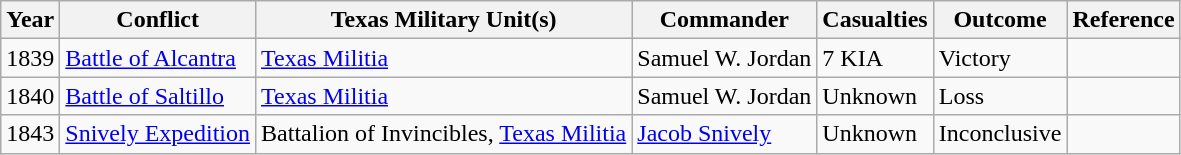<table class="wikitable">
<tr>
<th>Year</th>
<th>Conflict</th>
<th>Texas Military Unit(s)</th>
<th>Commander</th>
<th>Casualties</th>
<th>Outcome</th>
<th>Reference</th>
</tr>
<tr>
<td>1839</td>
<td><a href='#'>Battle of Alcantra</a></td>
<td><a href='#'>Texas Militia</a></td>
<td>Samuel W. Jordan</td>
<td>7 KIA</td>
<td>Victory</td>
<td></td>
</tr>
<tr>
<td>1840</td>
<td><a href='#'>Battle of Saltillo</a></td>
<td><a href='#'>Texas Militia</a></td>
<td>Samuel W. Jordan</td>
<td>Unknown</td>
<td>Loss</td>
<td></td>
</tr>
<tr>
<td>1843</td>
<td><a href='#'>Snively Expedition</a></td>
<td>Battalion of Invincibles, <a href='#'>Texas Militia</a></td>
<td><a href='#'>Jacob Snively</a></td>
<td>Unknown</td>
<td>Inconclusive</td>
<td></td>
</tr>
</table>
